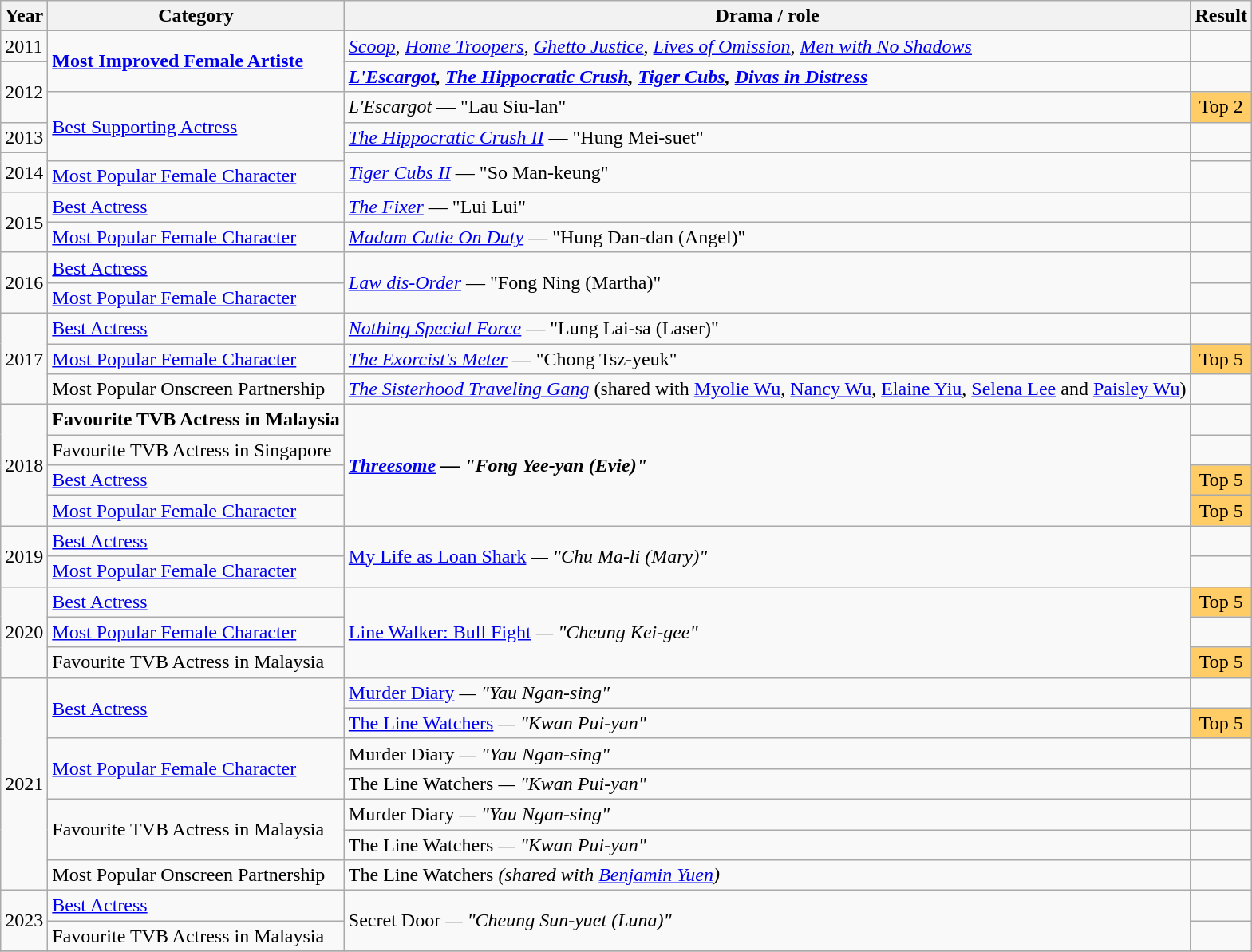<table class="wikitable sortable">
<tr>
<th>Year</th>
<th>Category</th>
<th>Drama / role</th>
<th>Result</th>
</tr>
<tr>
<td>2011</td>
<td rowspan=2><strong> <a href='#'>Most Improved Female Artiste</a> </strong></td>
<td><em><a href='#'>Scoop</a></em>, <em><a href='#'>Home Troopers</a></em>, <em><a href='#'>Ghetto Justice</a></em>, <em><a href='#'>Lives of Omission</a></em>, <em><a href='#'>Men with No Shadows</a></em></td>
<td></td>
</tr>
<tr>
<td rowspan=2>2012</td>
<td><strong><em><a href='#'>L'Escargot</a><em>, </em><a href='#'>The Hippocratic Crush</a><em>, </em><a href='#'>Tiger Cubs</a><em>, </em><a href='#'>Divas in Distress</a></em></strong></td>
<td></td>
</tr>
<tr>
<td rowspan=3><a href='#'>Best Supporting Actress</a></td>
<td><em>L'Escargot</em> — "Lau Siu-lan"</td>
<td style="background-color:#ffcc66; text-align:center;">Top 2</td>
</tr>
<tr>
<td>2013</td>
<td><em><a href='#'>The Hippocratic Crush II</a></em> — "Hung Mei-suet"</td>
<td></td>
</tr>
<tr>
<td rowspan=2>2014</td>
<td rowspan=2><em><a href='#'>Tiger Cubs II</a></em> — "So Man-keung"</td>
<td></td>
</tr>
<tr>
<td><a href='#'>Most Popular Female Character</a></td>
<td></td>
</tr>
<tr>
<td rowspan=2>2015</td>
<td><a href='#'>Best Actress</a></td>
<td><em><a href='#'>The Fixer</a></em> — "Lui Lui"</td>
<td></td>
</tr>
<tr>
<td><a href='#'>Most Popular Female Character</a></td>
<td><em><a href='#'>Madam Cutie On Duty</a></em> — "Hung Dan-dan (Angel)"</td>
<td></td>
</tr>
<tr>
<td rowspan=2>2016</td>
<td><a href='#'>Best Actress</a></td>
<td rowspan=2><em><a href='#'>Law dis-Order</a></em> — "Fong Ning (Martha)"</td>
<td></td>
</tr>
<tr>
<td><a href='#'>Most Popular Female Character</a></td>
<td></td>
</tr>
<tr>
<td rowspan=3>2017</td>
<td><a href='#'>Best Actress</a></td>
<td><em><a href='#'>Nothing Special Force</a></em> — "Lung Lai-sa (Laser)"</td>
<td></td>
</tr>
<tr>
<td><a href='#'>Most Popular Female Character</a></td>
<td><em><a href='#'>The Exorcist's Meter</a></em> — "Chong Tsz-yeuk"</td>
<td style="background-color:#ffcc66; text-align:center;">Top 5</td>
</tr>
<tr>
<td>Most Popular Onscreen Partnership</td>
<td><em><a href='#'>The Sisterhood Traveling Gang</a></em> (shared with <a href='#'>Myolie Wu</a>, <a href='#'>Nancy Wu</a>, <a href='#'>Elaine Yiu</a>, <a href='#'>Selena Lee</a> and <a href='#'>Paisley Wu</a>)</td>
<td></td>
</tr>
<tr>
<td rowspan=4>2018</td>
<td><strong> Favourite TVB Actress in Malaysia </strong></td>
<td rowspan=4><strong><em><a href='#'>Threesome</a><em> — "Fong Yee-yan (Evie)"<strong></td>
<td></td>
</tr>
<tr>
<td></strong> Favourite TVB Actress in Singapore <strong></td>
<td></td>
</tr>
<tr>
<td><a href='#'>Best Actress</a></td>
<td style="background-color:#ffcc66; text-align:center;">Top 5</td>
</tr>
<tr>
<td><a href='#'>Most Popular Female Character</a></td>
<td style="background-color:#ffcc66; text-align:center;">Top 5</td>
</tr>
<tr>
<td rowspan=2>2019</td>
<td><a href='#'>Best Actress</a></td>
<td rowspan=2></em><a href='#'>My Life as Loan Shark</a><em> — "Chu Ma-li (Mary)"</td>
<td></td>
</tr>
<tr>
<td><a href='#'>Most Popular Female Character</a></td>
<td></td>
</tr>
<tr>
<td rowspan=3>2020</td>
<td><a href='#'>Best Actress</a></td>
<td rowspan=3></em><a href='#'>Line Walker: Bull Fight</a><em> — "Cheung Kei-gee"</td>
<td style="background-color:#ffcc66; text-align:center;">Top 5</td>
</tr>
<tr>
<td><a href='#'>Most Popular Female Character</a></td>
<td></td>
</tr>
<tr>
<td>Favourite TVB Actress in Malaysia</td>
<td style="background-color:#ffcc66; text-align:center;">Top 5</td>
</tr>
<tr>
<td rowspan=7>2021</td>
<td rowspan=2><a href='#'>Best Actress</a></td>
<td></em><a href='#'>Murder Diary</a><em> — "Yau Ngan-sing"</td>
<td></td>
</tr>
<tr>
<td></em><a href='#'>The Line Watchers</a><em> — "Kwan Pui-yan"</td>
<td style="background-color:#ffcc66; text-align:center;">Top 5</td>
</tr>
<tr>
<td rowspan=2><a href='#'>Most Popular Female Character</a></td>
<td></em>Murder Diary<em> — "Yau Ngan-sing"</td>
<td></td>
</tr>
<tr>
<td></em>The Line Watchers<em> — "Kwan Pui-yan"</td>
<td></td>
</tr>
<tr>
<td rowspan=2>Favourite TVB Actress in  Malaysia</td>
<td></em>Murder Diary<em> — "Yau Ngan-sing"</td>
<td></td>
</tr>
<tr>
<td></em>The Line Watchers<em> — "Kwan Pui-yan"</td>
<td></td>
</tr>
<tr>
<td>Most Popular Onscreen Partnership</td>
<td></em>The Line Watchers<em> (shared with <a href='#'>Benjamin Yuen</a>)</td>
<td></td>
</tr>
<tr>
<td rowspan=2>2023</td>
<td><a href='#'>Best Actress</a></td>
<td rowspan=2></em>Secret Door<em> — "Cheung Sun-yuet (Luna)"</td>
<td></td>
</tr>
<tr>
<td>Favourite TVB Actress in  Malaysia</td>
<td></td>
</tr>
<tr>
</tr>
</table>
